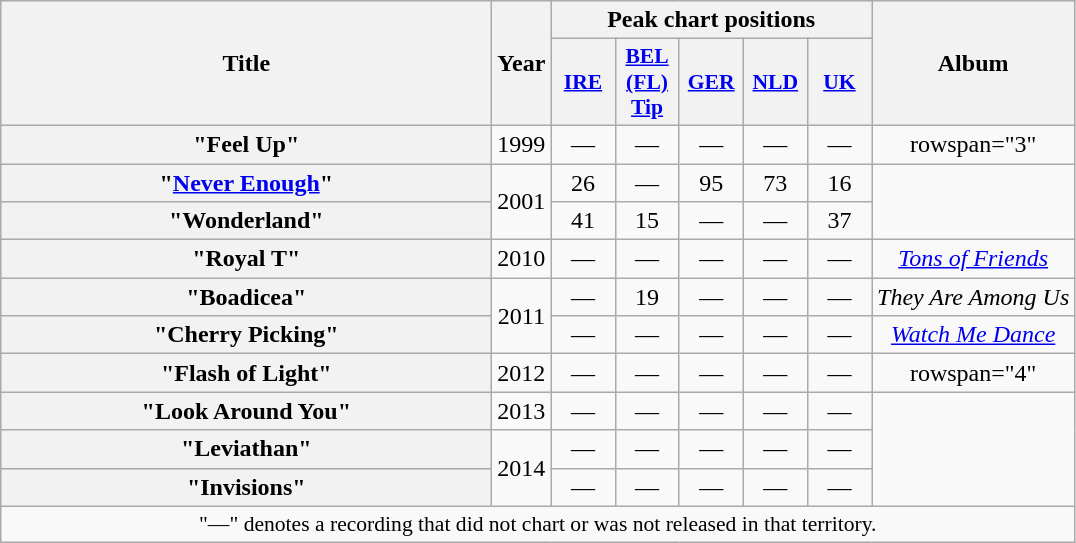<table class="wikitable plainrowheaders" style="text-align:center">
<tr>
<th scope="col" rowspan="2" style="width:20em;">Title</th>
<th scope="col" rowspan="2" style="width:1em;">Year</th>
<th scope="col" colspan="5">Peak chart positions</th>
<th scope="col" rowspan="2">Album</th>
</tr>
<tr>
<th scope="col" style="width:2.5em;font-size:90%;"><a href='#'>IRE</a><br></th>
<th scope="col" style="width:2.5em;font-size:90%;"><a href='#'>BEL<br>(FL)<br>Tip</a><br></th>
<th scope="col" style="width:2.5em;font-size:90%;"><a href='#'>GER</a><br></th>
<th scope="col" style="width:2.5em;font-size:90%;"><a href='#'>NLD</a><br></th>
<th scope="col" style="width:2.5em;font-size:90%;"><a href='#'>UK</a><br></th>
</tr>
<tr>
<th scope="row">"Feel Up"<br></th>
<td>1999</td>
<td>—</td>
<td>—</td>
<td>—</td>
<td>—</td>
<td>—</td>
<td>rowspan="3" </td>
</tr>
<tr>
<th scope="row">"<a href='#'>Never Enough</a>"<br></th>
<td rowspan="2">2001</td>
<td>26</td>
<td>—</td>
<td>95</td>
<td>73</td>
<td>16</td>
</tr>
<tr>
<th scope="row">"Wonderland"<br></th>
<td>41</td>
<td>15</td>
<td>—</td>
<td>—</td>
<td>37</td>
</tr>
<tr>
<th scope="row">"Royal T"<br></th>
<td>2010</td>
<td>—</td>
<td>—</td>
<td>—</td>
<td>—</td>
<td>—</td>
<td><em><a href='#'>Tons of Friends</a></em></td>
</tr>
<tr>
<th scope="row">"Boadicea"<br></th>
<td rowspan="2">2011</td>
<td>—</td>
<td>19</td>
<td>—</td>
<td>—</td>
<td>—</td>
<td><em>They Are Among Us</em></td>
</tr>
<tr>
<th scope="row">"Cherry Picking"<br></th>
<td>—</td>
<td>—</td>
<td>—</td>
<td>—</td>
<td>—</td>
<td><em><a href='#'>Watch Me Dance</a></em></td>
</tr>
<tr>
<th scope="row">"Flash of Light"<br></th>
<td>2012</td>
<td>—</td>
<td>—</td>
<td>—</td>
<td>—</td>
<td>—</td>
<td>rowspan="4" </td>
</tr>
<tr>
<th scope="row">"Look Around You"<br></th>
<td>2013</td>
<td>—</td>
<td>—</td>
<td>—</td>
<td>—</td>
<td>—</td>
</tr>
<tr>
<th scope="row">"Leviathan"<br></th>
<td rowspan="2">2014</td>
<td>—</td>
<td>—</td>
<td>—</td>
<td>—</td>
<td>—</td>
</tr>
<tr>
<th scope="row">"Invisions"<br></th>
<td>—</td>
<td>—</td>
<td>—</td>
<td>—</td>
<td>—</td>
</tr>
<tr>
<td colspan="8" style="font-size:90%">"—" denotes a recording that did not chart or was not released in that territory.</td>
</tr>
</table>
